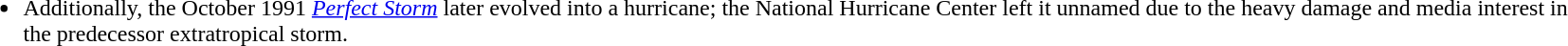<table width="90%">
<tr>
<td><br><ul><li>Additionally, the October 1991 <em><a href='#'>Perfect Storm</a></em> later evolved into a hurricane; the National Hurricane Center left it unnamed due to the heavy damage and media interest in the predecessor extratropical storm.</li></ul></td>
</tr>
</table>
